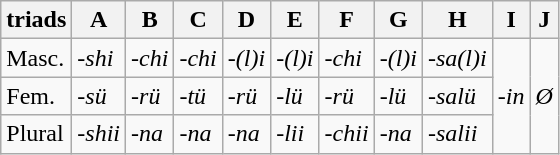<table class="wikitable">
<tr>
<th>triads</th>
<th>A</th>
<th>B</th>
<th>C</th>
<th>D</th>
<th>E</th>
<th>F</th>
<th>G</th>
<th>H</th>
<th>I</th>
<th>J</th>
</tr>
<tr>
<td>Masc.</td>
<td><em>-shi</em></td>
<td><em>-chi</em></td>
<td><em>-chi</em></td>
<td><em>-(l)i</em></td>
<td><em>-(l)i</em></td>
<td><em>-chi</em></td>
<td><em>-(l)i</em></td>
<td><em>-sa(l)i</em></td>
<td rowspan="3"><em>-in</em></td>
<td rowspan="3"><em>Ø</em></td>
</tr>
<tr>
<td>Fem.</td>
<td><em>-sü</em></td>
<td><em>-rü</em></td>
<td><em>-tü</em></td>
<td><em>-rü</em></td>
<td><em>-lü</em></td>
<td><em>-rü</em></td>
<td><em>-lü</em></td>
<td><em>-salü</em></td>
</tr>
<tr>
<td>Plural</td>
<td><em>-shii</em></td>
<td><em>-na</em></td>
<td><em>-na</em></td>
<td><em>-na</em></td>
<td><em>-lii</em></td>
<td><em>-chii</em></td>
<td><em>-na</em></td>
<td><em>-salii</em></td>
</tr>
</table>
